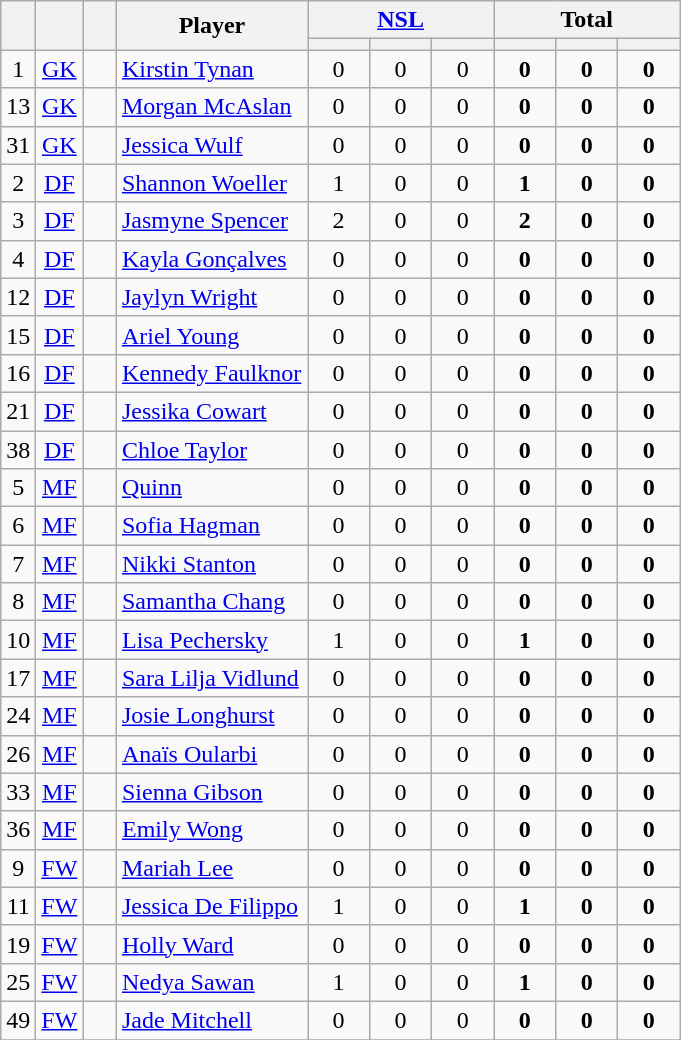<table class="wikitable sortable alternance" style="text-align:center;">
<tr>
<th rowspan="2" ! style="width:15px;"><strong></strong></th>
<th rowspan="2" ! style="width:15px;"><strong></strong></th>
<th rowspan="2" ! style="width:15px;"><strong></strong></th>
<th rowspan="2" ! style="width:120px;"><strong>Player</strong></th>
<th colspan="3"><strong><a href='#'>NSL</a></strong></th>
<th colspan="3"><strong>Total</strong></th>
</tr>
<tr>
<th style="width:34px;" background:#fe9;"></th>
<th style="width:34px;" background:#fe9;"></th>
<th style="width:34px;" background:#ff8888;"></th>
<th style="width:34px;" background:#fe9;"></th>
<th style="width:34px;" background:#fe9;"></th>
<th style="width:34px;" background:#ff8888;"></th>
</tr>
<tr>
<td>1</td>
<td><a href='#'>GK</a></td>
<td></td>
<td align=left><a href='#'>Kirstin Tynan</a></td>
<td>0</td>
<td>0</td>
<td>0</td>
<td><strong>0</strong></td>
<td><strong>0</strong></td>
<td><strong>0</strong></td>
</tr>
<tr>
<td>13</td>
<td><a href='#'>GK</a></td>
<td></td>
<td align=left><a href='#'>Morgan McAslan</a></td>
<td>0</td>
<td>0</td>
<td>0</td>
<td><strong>0</strong></td>
<td><strong>0</strong></td>
<td><strong>0</strong></td>
</tr>
<tr>
<td>31</td>
<td><a href='#'>GK</a></td>
<td></td>
<td align=left><a href='#'>Jessica Wulf</a></td>
<td>0</td>
<td>0</td>
<td>0</td>
<td><strong>0</strong></td>
<td><strong>0</strong></td>
<td><strong>0</strong></td>
</tr>
<tr>
<td>2</td>
<td><a href='#'>DF</a></td>
<td></td>
<td align=left><a href='#'>Shannon Woeller</a></td>
<td>1</td>
<td>0</td>
<td>0</td>
<td><strong>1</strong></td>
<td><strong>0</strong></td>
<td><strong>0</strong></td>
</tr>
<tr>
<td>3</td>
<td><a href='#'>DF</a></td>
<td></td>
<td align=left><a href='#'>Jasmyne Spencer</a></td>
<td>2</td>
<td>0</td>
<td>0</td>
<td><strong>2</strong></td>
<td><strong>0</strong></td>
<td><strong>0</strong></td>
</tr>
<tr>
<td>4</td>
<td><a href='#'>DF</a></td>
<td></td>
<td align=left><a href='#'>Kayla Gonçalves</a></td>
<td>0</td>
<td>0</td>
<td>0</td>
<td><strong>0</strong></td>
<td><strong>0</strong></td>
<td><strong>0</strong></td>
</tr>
<tr>
<td>12</td>
<td><a href='#'>DF</a></td>
<td></td>
<td align=left><a href='#'>Jaylyn Wright</a></td>
<td>0</td>
<td>0</td>
<td>0</td>
<td><strong>0</strong></td>
<td><strong>0</strong></td>
<td><strong>0</strong></td>
</tr>
<tr>
<td>15</td>
<td><a href='#'>DF</a></td>
<td></td>
<td align=left><a href='#'>Ariel Young</a></td>
<td>0</td>
<td>0</td>
<td>0</td>
<td><strong>0</strong></td>
<td><strong>0</strong></td>
<td><strong>0</strong></td>
</tr>
<tr>
<td>16</td>
<td><a href='#'>DF</a></td>
<td></td>
<td align=left><a href='#'>Kennedy Faulknor</a></td>
<td>0</td>
<td>0</td>
<td>0</td>
<td><strong>0</strong></td>
<td><strong>0</strong></td>
<td><strong>0</strong></td>
</tr>
<tr>
<td>21</td>
<td><a href='#'>DF</a></td>
<td></td>
<td align=left><a href='#'>Jessika Cowart</a></td>
<td>0</td>
<td>0</td>
<td>0</td>
<td><strong>0</strong></td>
<td><strong>0</strong></td>
<td><strong>0</strong></td>
</tr>
<tr>
<td>38</td>
<td><a href='#'>DF</a></td>
<td></td>
<td align=left><a href='#'>Chloe Taylor</a></td>
<td>0</td>
<td>0</td>
<td>0</td>
<td><strong>0</strong></td>
<td><strong>0</strong></td>
<td><strong>0</strong></td>
</tr>
<tr>
<td>5</td>
<td><a href='#'>MF</a></td>
<td></td>
<td align=left><a href='#'>Quinn</a></td>
<td>0</td>
<td>0</td>
<td>0</td>
<td><strong>0</strong></td>
<td><strong>0</strong></td>
<td><strong>0</strong></td>
</tr>
<tr>
<td>6</td>
<td><a href='#'>MF</a></td>
<td></td>
<td align=left><a href='#'>Sofia Hagman</a></td>
<td>0</td>
<td>0</td>
<td>0</td>
<td><strong>0</strong></td>
<td><strong>0</strong></td>
<td><strong>0</strong></td>
</tr>
<tr>
<td>7</td>
<td><a href='#'>MF</a></td>
<td></td>
<td align=left><a href='#'>Nikki Stanton</a></td>
<td>0</td>
<td>0</td>
<td>0</td>
<td><strong>0</strong></td>
<td><strong>0</strong></td>
<td><strong>0</strong></td>
</tr>
<tr>
<td>8</td>
<td><a href='#'>MF</a></td>
<td></td>
<td align=left><a href='#'>Samantha Chang</a></td>
<td>0</td>
<td>0</td>
<td>0</td>
<td><strong>0</strong></td>
<td><strong>0</strong></td>
<td><strong>0</strong></td>
</tr>
<tr>
<td>10</td>
<td><a href='#'>MF</a></td>
<td></td>
<td align=left><a href='#'>Lisa Pechersky</a></td>
<td>1</td>
<td>0</td>
<td>0</td>
<td><strong>1</strong></td>
<td><strong>0</strong></td>
<td><strong>0</strong></td>
</tr>
<tr>
<td>17</td>
<td><a href='#'>MF</a></td>
<td></td>
<td align=left><a href='#'>Sara Lilja Vidlund</a></td>
<td>0</td>
<td>0</td>
<td>0</td>
<td><strong>0</strong></td>
<td><strong>0</strong></td>
<td><strong>0</strong></td>
</tr>
<tr>
<td>24</td>
<td><a href='#'>MF</a></td>
<td></td>
<td align=left><a href='#'>Josie Longhurst</a></td>
<td>0</td>
<td>0</td>
<td>0</td>
<td><strong>0</strong></td>
<td><strong>0</strong></td>
<td><strong>0</strong></td>
</tr>
<tr>
<td>26</td>
<td><a href='#'>MF</a></td>
<td></td>
<td align=left><a href='#'>Anaïs Oularbi</a></td>
<td>0</td>
<td>0</td>
<td>0</td>
<td><strong>0</strong></td>
<td><strong>0</strong></td>
<td><strong>0</strong></td>
</tr>
<tr>
<td>33</td>
<td><a href='#'>MF</a></td>
<td></td>
<td align=left><a href='#'>Sienna Gibson</a></td>
<td>0</td>
<td>0</td>
<td>0</td>
<td><strong>0</strong></td>
<td><strong>0</strong></td>
<td><strong>0</strong></td>
</tr>
<tr>
<td>36</td>
<td><a href='#'>MF</a></td>
<td></td>
<td align=left><a href='#'>Emily Wong</a></td>
<td>0</td>
<td>0</td>
<td>0</td>
<td><strong>0</strong></td>
<td><strong>0</strong></td>
<td><strong>0</strong></td>
</tr>
<tr>
<td>9</td>
<td><a href='#'>FW</a></td>
<td></td>
<td align=left><a href='#'>Mariah Lee</a></td>
<td>0</td>
<td>0</td>
<td>0</td>
<td><strong>0</strong></td>
<td><strong>0</strong></td>
<td><strong>0</strong></td>
</tr>
<tr>
<td>11</td>
<td><a href='#'>FW</a></td>
<td></td>
<td align=left><a href='#'>Jessica De Filippo</a></td>
<td>1</td>
<td>0</td>
<td>0</td>
<td><strong>1</strong></td>
<td><strong>0</strong></td>
<td><strong>0</strong></td>
</tr>
<tr>
<td>19</td>
<td><a href='#'>FW</a></td>
<td></td>
<td align=left><a href='#'>Holly Ward</a></td>
<td>0</td>
<td>0</td>
<td>0</td>
<td><strong>0</strong></td>
<td><strong>0</strong></td>
<td><strong>0</strong></td>
</tr>
<tr>
<td>25</td>
<td><a href='#'>FW</a></td>
<td></td>
<td align=left><a href='#'>Nedya Sawan</a></td>
<td>1</td>
<td>0</td>
<td>0</td>
<td><strong>1</strong></td>
<td><strong>0</strong></td>
<td><strong>0</strong></td>
</tr>
<tr>
<td>49</td>
<td><a href='#'>FW</a></td>
<td></td>
<td align=left><a href='#'>Jade Mitchell</a></td>
<td>0</td>
<td>0</td>
<td>0</td>
<td><strong>0</strong></td>
<td><strong>0</strong></td>
<td><strong>0</strong></td>
</tr>
<tr>
</tr>
</table>
